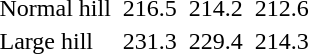<table>
<tr>
<td>Normal hill <br></td>
<td></td>
<td>216.5</td>
<td></td>
<td>214.2</td>
<td></td>
<td>212.6</td>
</tr>
<tr>
<td>Large hill <br></td>
<td></td>
<td>231.3</td>
<td></td>
<td>229.4</td>
<td></td>
<td>214.3</td>
</tr>
</table>
